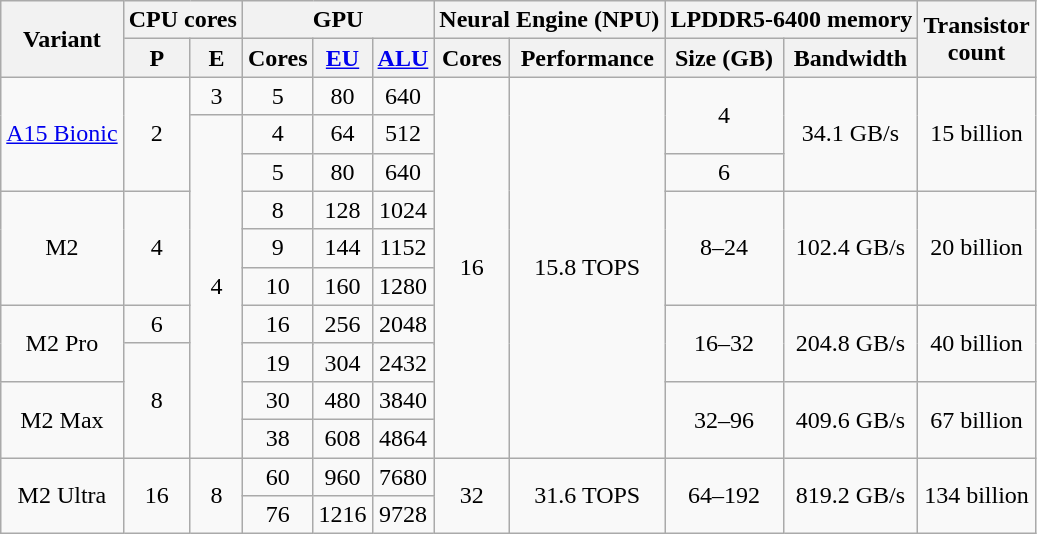<table class="wikitable sortable" style="text-align: center;">
<tr>
<th rowspan="2">Variant</th>
<th colspan="2">CPU cores</th>
<th colspan="3">GPU</th>
<th colspan="2">Neural Engine (NPU)</th>
<th colspan="2">LPDDR5-6400 memory</th>
<th rowspan="2">Transistor<br>count</th>
</tr>
<tr>
<th>P</th>
<th>E</th>
<th>Cores</th>
<th><a href='#'>EU</a></th>
<th><a href='#'>ALU</a></th>
<th>Cores</th>
<th>Performance</th>
<th>Size (GB)</th>
<th>Bandwidth</th>
</tr>
<tr>
<td rowspan="3"><a href='#'>A15 Bionic</a></td>
<td rowspan="3">2</td>
<td>3</td>
<td>5</td>
<td>80</td>
<td>640</td>
<td rowspan="11">16</td>
<td rowspan="11">15.8 TOPS</td>
<td rowspan="2">4</td>
<td rowspan="3">34.1 GB/s</td>
<td rowspan="3">15 billion</td>
</tr>
<tr>
<td rowspan="10">4</td>
<td>4</td>
<td>64</td>
<td>512</td>
</tr>
<tr>
<td>5</td>
<td>80</td>
<td>640</td>
<td>6</td>
</tr>
<tr>
<td rowspan="3">M2</td>
<td rowspan="3">4</td>
<td>8</td>
<td>128</td>
<td>1024</td>
<td rowspan="3">8–24</td>
<td rowspan="3">102.4 GB/s</td>
<td rowspan="3">20 billion</td>
</tr>
<tr>
<td>9</td>
<td>144</td>
<td>1152</td>
</tr>
<tr>
<td>10</td>
<td>160</td>
<td>1280</td>
</tr>
<tr>
<td rowspan="3">M2 Pro</td>
<td>6</td>
<td rowspan="2">16</td>
<td rowspan="2">256</td>
<td rowspan="2">2048</td>
<td rowspan="3">16–32</td>
<td rowspan="3">204.8 GB/s</td>
<td rowspan="3">40 billion</td>
</tr>
<tr>
<td rowspan="4">8</td>
</tr>
<tr>
<td>19</td>
<td>304</td>
<td>2432</td>
</tr>
<tr>
<td rowspan="2">M2 Max</td>
<td>30</td>
<td>480</td>
<td>3840</td>
<td rowspan="2">32–96</td>
<td rowspan="2">409.6 GB/s</td>
<td rowspan="2">67 billion</td>
</tr>
<tr>
<td>38</td>
<td>608</td>
<td>4864</td>
</tr>
<tr>
<td rowspan="2">M2 Ultra</td>
<td rowspan="2">16</td>
<td rowspan="2">8</td>
<td>60</td>
<td>960</td>
<td>7680</td>
<td rowspan="2">32</td>
<td rowspan="2">31.6 TOPS</td>
<td rowspan="2">64–192</td>
<td rowspan="2">819.2 GB/s</td>
<td rowspan="2">134 billion</td>
</tr>
<tr>
<td>76</td>
<td>1216</td>
<td>9728</td>
</tr>
</table>
